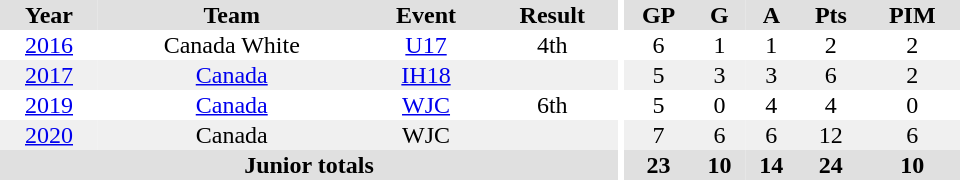<table border="0" cellpadding="1" cellspacing="0" ID="Table3" style="text-align:center; width:40em">
<tr ALIGN="center" bgcolor="#e0e0e0">
<th>Year</th>
<th>Team</th>
<th>Event</th>
<th>Result</th>
<th rowspan="99" bgcolor="#ffffff"></th>
<th>GP</th>
<th>G</th>
<th>A</th>
<th>Pts</th>
<th>PIM</th>
</tr>
<tr>
<td><a href='#'>2016</a></td>
<td>Canada White</td>
<td><a href='#'>U17</a></td>
<td>4th</td>
<td>6</td>
<td>1</td>
<td>1</td>
<td>2</td>
<td>2</td>
</tr>
<tr bgcolor="#f0f0f0">
<td><a href='#'>2017</a></td>
<td><a href='#'>Canada</a></td>
<td><a href='#'>IH18</a></td>
<td></td>
<td>5</td>
<td>3</td>
<td>3</td>
<td>6</td>
<td>2</td>
</tr>
<tr>
<td><a href='#'>2019</a></td>
<td><a href='#'>Canada</a></td>
<td><a href='#'>WJC</a></td>
<td>6th</td>
<td>5</td>
<td>0</td>
<td>4</td>
<td>4</td>
<td>0</td>
</tr>
<tr bgcolor="#f0f0f0">
<td><a href='#'>2020</a></td>
<td>Canada</td>
<td>WJC</td>
<td></td>
<td>7</td>
<td>6</td>
<td>6</td>
<td>12</td>
<td>6</td>
</tr>
<tr bgcolor="#e0e0e0">
<th colspan="4">Junior totals</th>
<th>23</th>
<th>10</th>
<th>14</th>
<th>24</th>
<th>10</th>
</tr>
</table>
